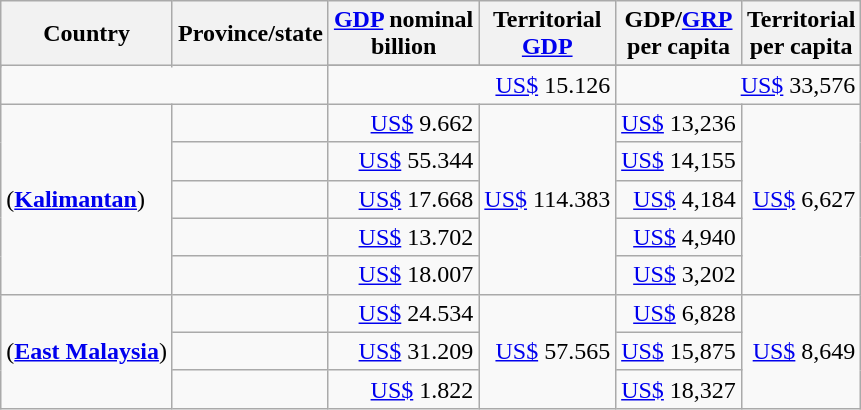<table class="wikitable sortable">
<tr>
<th rowspan="2">Country</th>
<th rowspan="2">Province/state</th>
<th style="background-color:#" data-sort-type="number"><a href='#'>GDP</a> nominal<br>billion</th>
<th style="background-color:#" data-sort-type="number">Territorial<br><a href='#'>GDP</a></th>
<th style="background-color:#" data-sort-type="number">GDP/<a href='#'>GRP</a><br>per capita</th>
<th style="background-color:#" data-sort-type="number">Territorial<br>per capita</th>
</tr>
<tr>
</tr>
<tr>
<td colspan="2"><strong></strong></td>
<td colspan="2" style="text-align:right;"><a href='#'>US$</a> 15.126</td>
<td colspan="2" style="text-align:right;"><a href='#'>US$</a> 33,576</td>
</tr>
<tr>
<td rowspan="5"><strong></strong> (<strong><a href='#'>Kalimantan</a></strong>)</td>
<td></td>
<td style="text-align:right;"><a href='#'>US$</a> 9.662</td>
<td rowspan="5" style="text-align:right;"><a href='#'>US$</a> 114.383</td>
<td style="text-align:right;"><a href='#'>US$</a> 13,236</td>
<td rowspan="5" style="text-align:right;"><a href='#'>US$</a> 6,627</td>
</tr>
<tr>
<td></td>
<td style="text-align:right;"><a href='#'>US$</a> 55.344</td>
<td style="text-align:right;"><a href='#'>US$</a> 14,155</td>
</tr>
<tr>
<td></td>
<td style="text-align:right;"><a href='#'>US$</a> 17.668</td>
<td style="text-align:right;"><a href='#'>US$</a> 4,184</td>
</tr>
<tr>
<td></td>
<td style="text-align:right;"><a href='#'>US$</a> 13.702</td>
<td style="text-align:right;"><a href='#'>US$</a> 4,940</td>
</tr>
<tr>
<td></td>
<td style="text-align:right;"><a href='#'>US$</a> 18.007</td>
<td style="text-align:right;"><a href='#'>US$</a> 3,202</td>
</tr>
<tr>
<td rowspan="3"><strong></strong> (<strong><a href='#'>East Malaysia</a></strong>)</td>
<td></td>
<td style="text-align:right;"><a href='#'>US$</a> 24.534</td>
<td rowspan="3" style="text-align:right;"><a href='#'>US$</a> 57.565</td>
<td style="text-align:right;"><a href='#'>US$</a> 6,828</td>
<td rowspan="3" style="text-align:right;"><a href='#'>US$</a> 8,649</td>
</tr>
<tr>
<td></td>
<td style="text-align:right;"><a href='#'>US$</a> 31.209</td>
<td style="text-align:right;"><a href='#'>US$</a> 15,875</td>
</tr>
<tr>
<td></td>
<td style="text-align:right;"><a href='#'>US$</a> 1.822</td>
<td style="text-align:right;"><a href='#'>US$</a> 18,327</td>
</tr>
</table>
